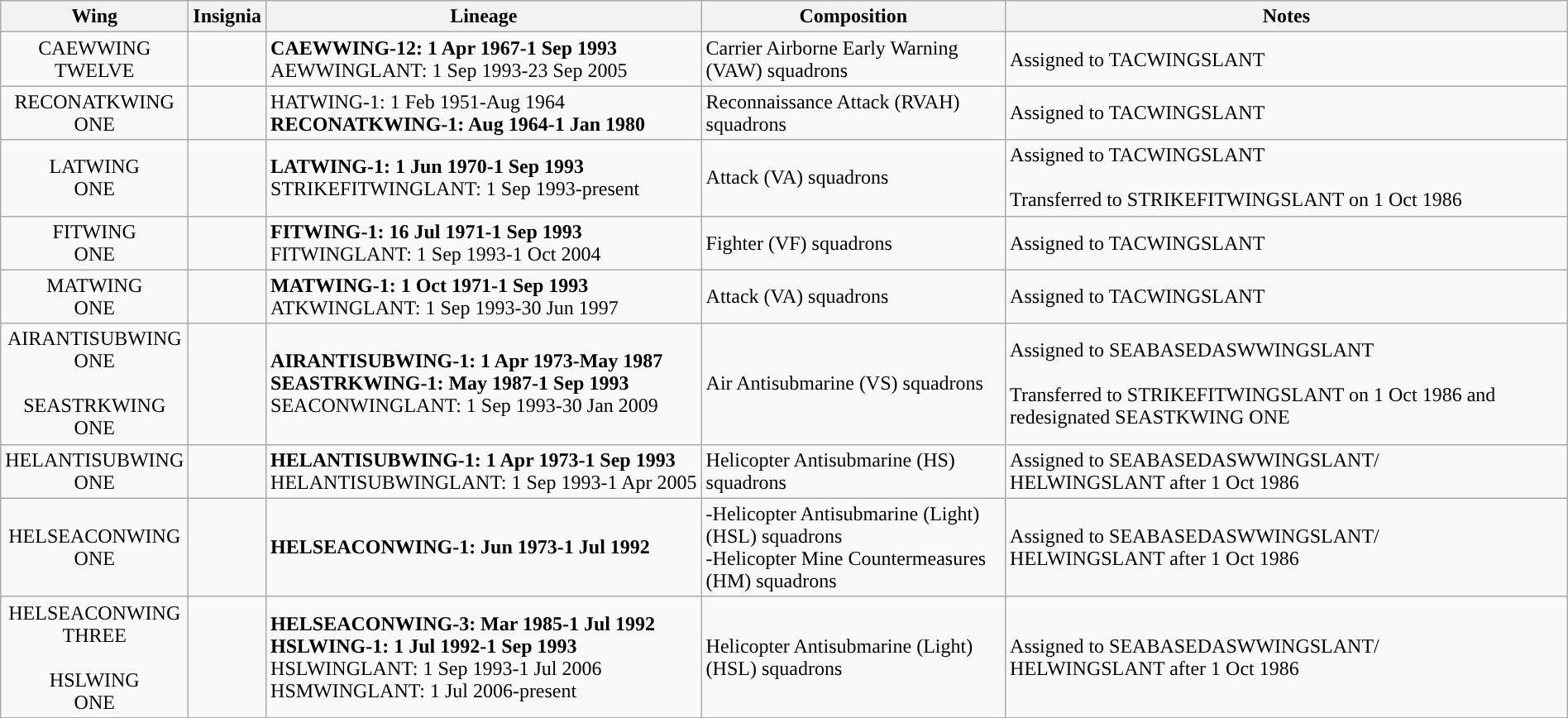<table class="wikitable" width=100% style="text-align: left">
<tr>
<th>Wing</th>
<th>Insignia</th>
<th>Lineage</th>
<th>Composition</th>
<th>Notes</th>
</tr>
<tr>
<td align=center>CAEWWING<br>TWELVE</td>
<td></td>
<td><strong>CAEWWING-12: 1 Apr 1967-1 Sep 1993</strong><br>AEWWINGLANT: 1 Sep 1993-23 Sep 2005</td>
<td>Carrier Airborne Early Warning (VAW) squadrons</td>
<td>Assigned to TACWINGSLANT</td>
</tr>
<tr>
<td align=center>RECONATKWING<br>ONE</td>
<td></td>
<td>HATWING-1: 1 Feb 1951-Aug 1964 <br><strong>RECONATKWING-1: Aug 1964-1 Jan 1980</strong></td>
<td>Reconnaissance Attack (RVAH) squadrons</td>
<td>Assigned to TACWINGSLANT </td>
</tr>
<tr>
<td align=center>LATWING<br>ONE</td>
<td></td>
<td style="white-space: nowrap;"><strong>LATWING-1: 1 Jun 1970-1 Sep 1993</strong><br>STRIKEFITWINGLANT: 1 Sep 1993-present</td>
<td>Attack (VA) squadrons  </td>
<td>Assigned to TACWINGSLANT<br><br>Transferred to STRIKEFITWINGSLANT on 1 Oct 1986</td>
</tr>
<tr>
<td align=center>FITWING<br>ONE</td>
<td></td>
<td><strong>FITWING-1: 16 Jul 1971-1 Sep 1993</strong><br>FITWINGLANT: 1 Sep 1993-1 Oct 2004</td>
<td>Fighter (VF) squadrons</td>
<td>Assigned to TACWINGSLANT</td>
</tr>
<tr>
<td align=center>MATWING<br>ONE</td>
<td></td>
<td><strong>MATWING-1: 1 Oct 1971-1 Sep 1993</strong><br>ATKWINGLANT: 1 Sep 1993-30 Jun 1997</td>
<td>Attack (VA) squadrons</td>
<td>Assigned to TACWINGSLANT</td>
</tr>
<tr>
<td align=center>AIRANTISUBWING<br>ONE<br><br>SEASTRKWING<br>ONE</td>
<td></td>
<td style="white-space: nowrap;"><strong>AIRANTISUBWING-1: 1 Apr 1973-May 1987<br>SEASTRKWING-1: May 1987-1 Sep 1993</strong><br>SEACONWINGLANT: 1 Sep 1993-30 Jan 2009</td>
<td>Air Antisubmarine (VS) squadrons</td>
<td>Assigned to SEABASEDASWWINGSLANT<br><br>Transferred to STRIKEFITWINGSLANT on 1 Oct 1986 and redesignated SEASTKWING ONE</td>
</tr>
<tr>
<td align=center>HELANTISUBWING<br>ONE</td>
<td></td>
<td style="white-space: nowrap;"><strong>HELANTISUBWING-1: 1 Apr 1973-1 Sep 1993</strong><br>HELANTISUBWINGLANT: 1 Sep 1993-1 Apr 2005</td>
<td>Helicopter Antisubmarine (HS) squadrons</td>
<td>Assigned to SEABASEDASWWINGSLANT/<br>HELWINGSLANT after 1 Oct 1986</td>
</tr>
<tr>
<td align=center>HELSEACONWING<br>ONE</td>
<td></td>
<td><strong>HELSEACONWING-1: Jun 1973-1 Jul 1992</strong></td>
<td>-Helicopter Antisubmarine (Light) (HSL) squadrons<br>-Helicopter Mine Countermeasures (HM) squadrons</td>
<td>Assigned to SEABASEDASWWINGSLANT/<br>HELWINGSLANT after 1 Oct 1986</td>
</tr>
<tr>
<td align=center>HELSEACONWING<br>THREE<br><br>HSLWING<br>ONE</td>
<td></td>
<td><strong>HELSEACONWING-3: Mar 1985-1 Jul 1992<br>HSLWING-1: 1 Jul 1992-1 Sep 1993</strong><br>HSLWINGLANT: 1 Sep 1993-1 Jul 2006<br>HSMWINGLANT: 1 Jul 2006-present</td>
<td>Helicopter Antisubmarine (Light) (HSL) squadrons</td>
<td>Assigned to SEABASEDASWWINGSLANT/<br>HELWINGSLANT after 1 Oct 1986</td>
</tr>
</table>
